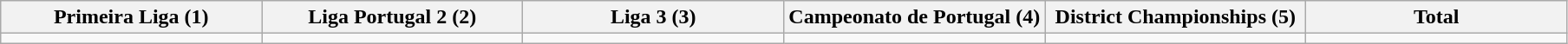<table class="wikitable">
<tr>
<th width="16.67%">Primeira Liga (1)</th>
<th width="16.67%">Liga Portugal 2 (2)</th>
<th width="16.67%">Liga 3 (3)</th>
<th width="16.67%">Campeonato de Portugal (4)</th>
<th width="16.67%">District Championships (5)</th>
<th width="16.67%">Total</th>
</tr>
<tr>
<td></td>
<td></td>
<td></td>
<td></td>
<td></td>
<td></td>
</tr>
</table>
